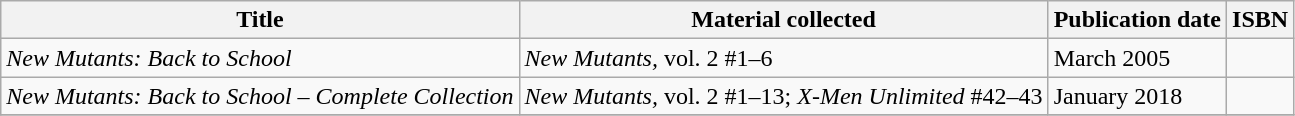<table class="wikitable">
<tr>
<th>Title</th>
<th>Material collected</th>
<th>Publication date</th>
<th>ISBN</th>
</tr>
<tr>
<td><em>New Mutants: Back to School</em></td>
<td><em>New Mutants,</em> vol. 2 #1–6</td>
<td>March 2005</td>
<td></td>
</tr>
<tr>
<td><em>New Mutants: Back to School – Complete Collection</em></td>
<td><em>New Mutants,</em> vol. 2 #1–13; <em>X-Men Unlimited</em> #42–43</td>
<td>January 2018</td>
<td></td>
</tr>
<tr>
</tr>
</table>
